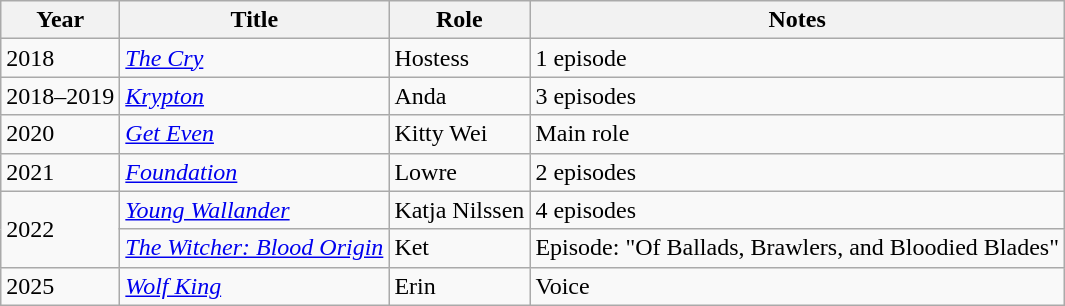<table class="wikitable sortable">
<tr>
<th>Year</th>
<th>Title</th>
<th>Role</th>
<th class="unsortable">Notes</th>
</tr>
<tr>
<td>2018</td>
<td><em><a href='#'>The Cry</a></em></td>
<td>Hostess</td>
<td>1 episode</td>
</tr>
<tr>
<td>2018–2019</td>
<td><em><a href='#'>Krypton</a></em></td>
<td>Anda</td>
<td>3 episodes</td>
</tr>
<tr>
<td>2020</td>
<td><em><a href='#'>Get Even</a></em></td>
<td>Kitty Wei</td>
<td>Main role</td>
</tr>
<tr>
<td>2021</td>
<td><em><a href='#'>Foundation</a></em></td>
<td>Lowre</td>
<td>2 episodes</td>
</tr>
<tr>
<td rowspan="2">2022</td>
<td><em><a href='#'>Young Wallander</a></em></td>
<td>Katja Nilssen</td>
<td>4 episodes</td>
</tr>
<tr>
<td><em><a href='#'>The Witcher: Blood Origin</a></em></td>
<td>Ket</td>
<td>Episode: "Of Ballads, Brawlers, and Bloodied Blades"</td>
</tr>
<tr>
<td>2025</td>
<td><em><a href='#'>Wolf King</a></em></td>
<td>Erin</td>
<td>Voice</td>
</tr>
</table>
